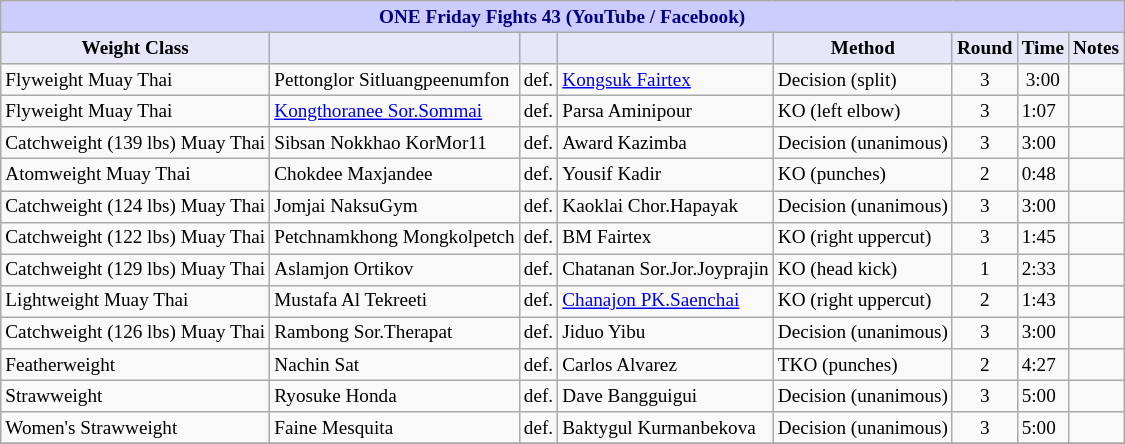<table class="wikitable" style="font-size: 80%;">
<tr>
<th colspan="8" style="background-color: #ccf; color: #000080; text-align: center;"><strong>ONE Friday Fights 43 (YouTube / Facebook)</strong></th>
</tr>
<tr>
<th colspan="1" style="background-color: #E6E8FA; color: #000000; text-align: center;">Weight Class</th>
<th colspan="1" style="background-color: #E6E8FA; color: #000000; text-align: center;"></th>
<th colspan="1" style="background-color: #E6E8FA; color: #000000; text-align: center;"></th>
<th colspan="1" style="background-color: #E6E8FA; color: #000000; text-align: center;"></th>
<th colspan="1" style="background-color: #E6E8FA; color: #000000; text-align: center;">Method</th>
<th colspan="1" style="background-color: #E6E8FA; color: #000000; text-align: center;">Round</th>
<th colspan="1" style="background-color: #E6E8FA; color: #000000; text-align: center;">Time</th>
<th colspan="1" style="background-color: #E6E8FA; color: #000000; text-align: center;">Notes</th>
</tr>
<tr>
<td>Flyweight Muay Thai</td>
<td> Pettonglor Sitluangpeenumfon</td>
<td>def.</td>
<td> <a href='#'>Kongsuk Fairtex</a></td>
<td>Decision (split)</td>
<td align=center>3</td>
<td align=center>3:00</td>
<td></td>
</tr>
<tr>
<td>Flyweight Muay Thai</td>
<td> <a href='#'>Kongthoranee Sor.Sommai</a></td>
<td>def.</td>
<td> Parsa Aminipour</td>
<td>KO (left elbow)</td>
<td align=center>3</td>
<td>1:07</td>
<td></td>
</tr>
<tr>
<td>Catchweight (139 lbs) Muay Thai</td>
<td> Sibsan Nokkhao KorMor11</td>
<td>def.</td>
<td> Award Kazimba</td>
<td>Decision (unanimous)</td>
<td align=center>3</td>
<td>3:00</td>
<td></td>
</tr>
<tr>
<td>Atomweight Muay Thai</td>
<td> Chokdee Maxjandee</td>
<td>def.</td>
<td> Yousif Kadir</td>
<td>KO (punches)</td>
<td align=center>2</td>
<td>0:48</td>
<td></td>
</tr>
<tr>
<td>Catchweight (124 lbs) Muay Thai</td>
<td> Jomjai NaksuGym</td>
<td>def.</td>
<td> Kaoklai Chor.Hapayak</td>
<td>Decision (unanimous)</td>
<td align=center>3</td>
<td>3:00</td>
<td></td>
</tr>
<tr>
<td>Catchweight (122 lbs) Muay Thai</td>
<td> Petchnamkhong Mongkolpetch</td>
<td>def.</td>
<td> BM Fairtex</td>
<td>KO (right uppercut)</td>
<td align=center>3</td>
<td>1:45</td>
<td></td>
</tr>
<tr>
<td>Catchweight (129 lbs) Muay Thai</td>
<td> Aslamjon Ortikov</td>
<td>def.</td>
<td> Chatanan Sor.Jor.Joyprajin</td>
<td>KO (head kick)</td>
<td align=center>1</td>
<td>2:33</td>
<td></td>
</tr>
<tr>
<td>Lightweight Muay Thai</td>
<td> Mustafa Al Tekreeti</td>
<td>def.</td>
<td> <a href='#'>Chanajon PK.Saenchai</a></td>
<td>KO (right uppercut)</td>
<td align=center>2</td>
<td>1:43</td>
<td></td>
</tr>
<tr>
<td>Catchweight (126 lbs) Muay Thai</td>
<td> Rambong Sor.Therapat</td>
<td>def.</td>
<td> Jiduo Yibu</td>
<td>Decision (unanimous)</td>
<td align=center>3</td>
<td>3:00</td>
<td></td>
</tr>
<tr>
<td>Featherweight</td>
<td> Nachin Sat</td>
<td>def.</td>
<td> Carlos Alvarez</td>
<td>TKO (punches)</td>
<td align=center>2</td>
<td>4:27</td>
<td></td>
</tr>
<tr>
<td>Strawweight</td>
<td> Ryosuke Honda</td>
<td>def.</td>
<td> Dave Bangguigui</td>
<td>Decision (unanimous)</td>
<td align=center>3</td>
<td>5:00</td>
<td></td>
</tr>
<tr>
<td>Women's Strawweight</td>
<td> Faine Mesquita</td>
<td>def.</td>
<td> Baktygul Kurmanbekova</td>
<td>Decision (unanimous)</td>
<td align=center>3</td>
<td>5:00</td>
<td></td>
</tr>
<tr>
</tr>
</table>
